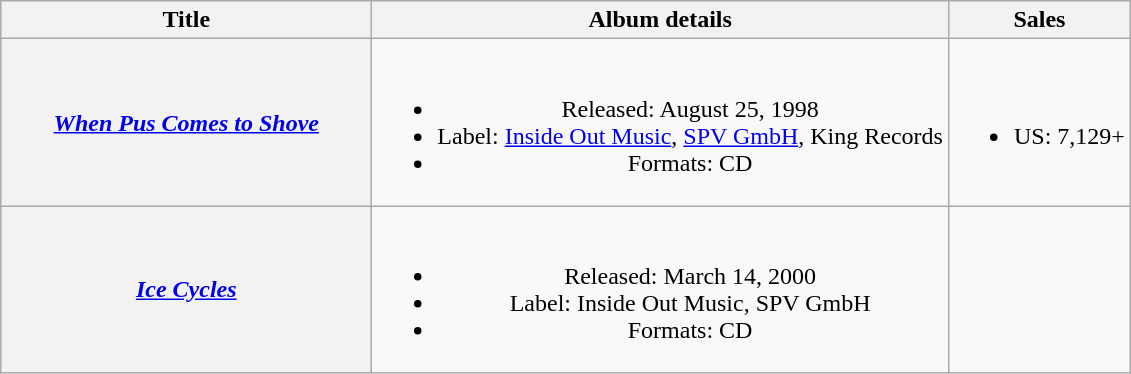<table class="wikitable plainrowheaders" style="text-align:center;">
<tr>
<th scope="col" style="width:15em;">Title</th>
<th scope="col">Album details</th>
<th scope="col">Sales</th>
</tr>
<tr>
<th scope="row"><em><a href='#'>When Pus Comes to Shove</a></em></th>
<td><br><ul><li>Released: August 25, 1998</li><li>Label: <a href='#'>Inside Out Music</a>, <a href='#'>SPV GmbH</a>, King Records</li><li>Formats: CD</li></ul></td>
<td><br><ul><li>US: 7,129+</li></ul></td>
</tr>
<tr>
<th scope="row"><em><a href='#'>Ice Cycles</a></em></th>
<td><br><ul><li>Released: March 14, 2000</li><li>Label: Inside Out Music, SPV GmbH</li><li>Formats: CD</li></ul></td>
<td></td>
</tr>
</table>
